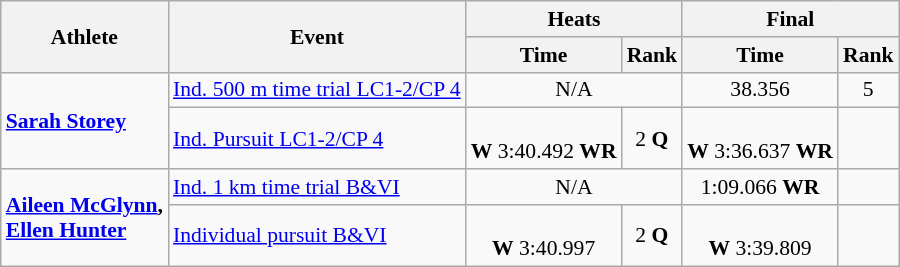<table class=wikitable style="font-size:90%">
<tr>
<th rowspan="2">Athlete</th>
<th rowspan="2">Event</th>
<th colspan="2">Heats</th>
<th colspan="2">Final</th>
</tr>
<tr>
<th>Time</th>
<th>Rank</th>
<th>Time</th>
<th>Rank</th>
</tr>
<tr>
<td rowspan="2"><strong><a href='#'>Sarah Storey</a></strong></td>
<td><a href='#'>Ind. 500 m time trial LC1-2/CP 4</a></td>
<td align="center" colspan="2">N/A</td>
<td align="center">38.356</td>
<td align="center">5</td>
</tr>
<tr>
<td><a href='#'>Ind. Pursuit LC1-2/CP 4</a></td>
<td align="center"><br><strong>W</strong> 3:40.492 <strong>WR</strong></td>
<td align="center">2 <strong>Q</strong></td>
<td align="center"><br><strong>W</strong> 3:36.637 <strong>WR</strong></td>
<td align="center"></td>
</tr>
<tr>
<td rowspan=2><strong><a href='#'>Aileen McGlynn</a>,<br><a href='#'>Ellen Hunter</a></strong></td>
<td><a href='#'>Ind. 1 km time trial B&VI</a></td>
<td align="center" colspan="2">N/A</td>
<td align="center">1:09.066 <strong>WR</strong></td>
<td align="center"></td>
</tr>
<tr>
<td><a href='#'>Individual pursuit B&VI</a></td>
<td align="center"><br> <strong>W</strong> 3:40.997</td>
<td align="center">2 <strong>Q</strong></td>
<td align="center"><br><strong>W</strong> 3:39.809</td>
<td align="center"></td>
</tr>
</table>
